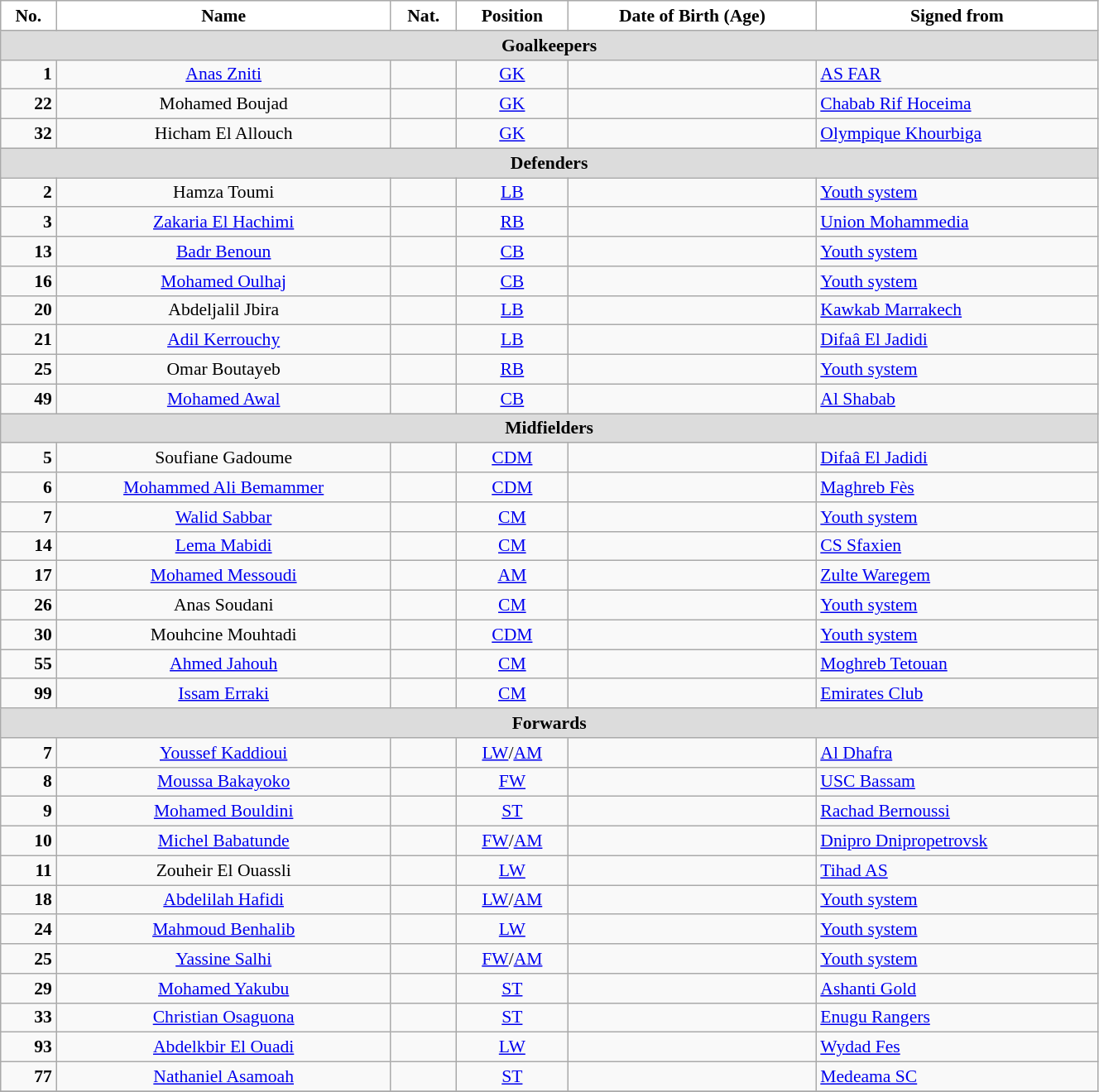<table class="wikitable" style="text-align:center; font-size:90%; width:70%">
<tr>
<th style="background:white; color:black; text-align:center;">No.</th>
<th style="background:white; color:black; text-align:center;">Name</th>
<th style="background:white; color:black; text-align:center;">Nat.</th>
<th style="background:white; color:black; text-align:center;">Position</th>
<th style="background:white; color:black; text-align:center;">Date of Birth (Age)</th>
<th style="background:white; color:black; text-align:center;">Signed from</th>
</tr>
<tr>
<th colspan="10" style="background:#DCDCDC; text-align:center;">Goalkeepers</th>
</tr>
<tr>
<td style="text-align:right"><strong>1</strong></td>
<td><a href='#'>Anas Zniti</a></td>
<td></td>
<td><a href='#'>GK</a></td>
<td></td>
<td style="text-align:left"> <a href='#'>AS FAR</a></td>
</tr>
<tr>
<td style="text-align:right"><strong>22</strong></td>
<td>Mohamed Boujad</td>
<td></td>
<td><a href='#'>GK</a></td>
<td></td>
<td style="text-align:left"> <a href='#'>Chabab Rif Hoceima</a></td>
</tr>
<tr>
<td style="text-align:right"><strong>32</strong></td>
<td>Hicham El Allouch</td>
<td></td>
<td><a href='#'>GK</a></td>
<td></td>
<td style="text-align:left"> <a href='#'>Olympique Khourbiga</a></td>
</tr>
<tr>
<th colspan="10" style="background:#DCDCDC; text-align:center;">Defenders</th>
</tr>
<tr>
<td style="text-align:right"><strong>2</strong></td>
<td>Hamza Toumi</td>
<td></td>
<td><a href='#'>LB</a></td>
<td></td>
<td style="text-align:left"> <a href='#'>Youth system</a></td>
</tr>
<tr>
<td style="text-align:right"><strong>3</strong></td>
<td><a href='#'>Zakaria El Hachimi</a></td>
<td></td>
<td><a href='#'>RB</a></td>
<td></td>
<td style="text-align:left"> <a href='#'>Union Mohammedia</a></td>
</tr>
<tr>
<td style="text-align:right"><strong>13</strong></td>
<td><a href='#'>Badr Benoun</a></td>
<td></td>
<td><a href='#'>CB</a></td>
<td></td>
<td style="text-align:left"> <a href='#'>Youth system</a></td>
</tr>
<tr>
<td style="text-align:right"><strong>16</strong></td>
<td><a href='#'>Mohamed Oulhaj</a></td>
<td></td>
<td><a href='#'>CB</a></td>
<td></td>
<td style="text-align:left"> <a href='#'>Youth system</a></td>
</tr>
<tr>
<td style="text-align:right"><strong>20</strong></td>
<td>Abdeljalil Jbira</td>
<td></td>
<td><a href='#'>LB</a></td>
<td></td>
<td style="text-align:left"> <a href='#'>Kawkab Marrakech</a></td>
</tr>
<tr>
<td style="text-align:right"><strong>21</strong></td>
<td><a href='#'>Adil Kerrouchy</a></td>
<td></td>
<td><a href='#'>LB</a></td>
<td></td>
<td style="text-align:left"> <a href='#'>Difaâ El Jadidi</a></td>
</tr>
<tr>
<td style="text-align:right"><strong>25</strong></td>
<td>Omar Boutayeb</td>
<td></td>
<td><a href='#'>RB</a></td>
<td></td>
<td style="text-align:left"> <a href='#'>Youth system</a></td>
</tr>
<tr>
<td style="text-align:right"><strong>49</strong></td>
<td><a href='#'>Mohamed Awal</a></td>
<td></td>
<td><a href='#'>CB</a></td>
<td></td>
<td style="text-align:left"> <a href='#'>Al Shabab</a></td>
</tr>
<tr>
<th colspan="10" style="background:#DCDCDC; text-align:center;">Midfielders</th>
</tr>
<tr>
<td style="text-align:right"><strong>5</strong></td>
<td>Soufiane Gadoume</td>
<td></td>
<td><a href='#'>CDM</a></td>
<td></td>
<td style="text-align:left"> <a href='#'>Difaâ El Jadidi</a></td>
</tr>
<tr>
<td style="text-align:right"><strong>6</strong></td>
<td><a href='#'>Mohammed Ali Bemammer</a></td>
<td></td>
<td><a href='#'>CDM</a></td>
<td></td>
<td style="text-align:left"> <a href='#'>Maghreb Fès</a></td>
</tr>
<tr>
<td style="text-align:right"><strong>7</strong></td>
<td><a href='#'>Walid Sabbar</a></td>
<td></td>
<td><a href='#'>CM</a></td>
<td></td>
<td style="text-align:left"> <a href='#'>Youth system</a></td>
</tr>
<tr>
<td style="text-align:right"><strong>14</strong></td>
<td><a href='#'>Lema Mabidi</a></td>
<td></td>
<td><a href='#'>CM</a></td>
<td></td>
<td style="text-align:left"> <a href='#'>CS Sfaxien</a></td>
</tr>
<tr>
<td style="text-align:right"><strong>17</strong></td>
<td><a href='#'>Mohamed Messoudi</a></td>
<td></td>
<td><a href='#'>AM</a></td>
<td></td>
<td style="text-align:left"> <a href='#'>Zulte Waregem</a></td>
</tr>
<tr>
<td style="text-align:right"><strong>26</strong></td>
<td>Anas Soudani</td>
<td></td>
<td><a href='#'>CM</a></td>
<td></td>
<td style="text-align:left"> <a href='#'>Youth system</a></td>
</tr>
<tr>
<td style="text-align:right"><strong>30</strong></td>
<td>Mouhcine Mouhtadi</td>
<td></td>
<td><a href='#'>CDM</a></td>
<td></td>
<td style="text-align:left"> <a href='#'>Youth system</a></td>
</tr>
<tr>
<td style="text-align:right"><strong>55</strong></td>
<td><a href='#'>Ahmed Jahouh</a></td>
<td></td>
<td><a href='#'>CM</a></td>
<td></td>
<td style="text-align:left"> <a href='#'>Moghreb Tetouan</a></td>
</tr>
<tr>
<td style="text-align:right"><strong>99</strong></td>
<td><a href='#'>Issam Erraki</a></td>
<td></td>
<td><a href='#'>CM</a></td>
<td></td>
<td style="text-align:left"> <a href='#'>Emirates Club</a></td>
</tr>
<tr>
<th colspan="10" style="background:#DCDCDC; text-align:center;">Forwards</th>
</tr>
<tr>
<td style="text-align:right"><strong>7</strong></td>
<td><a href='#'>Youssef Kaddioui</a></td>
<td></td>
<td><a href='#'>LW</a>/<a href='#'>AM</a></td>
<td></td>
<td style="text-align:left"> <a href='#'>Al Dhafra</a></td>
</tr>
<tr>
<td style="text-align:right"><strong>8</strong></td>
<td><a href='#'>Moussa Bakayoko</a></td>
<td></td>
<td><a href='#'>FW</a></td>
<td></td>
<td style="text-align:left"> <a href='#'>USC Bassam</a></td>
</tr>
<tr>
<td style="text-align:right"><strong>9</strong></td>
<td><a href='#'>Mohamed Bouldini</a></td>
<td></td>
<td><a href='#'>ST</a></td>
<td></td>
<td style="text-align:left"> <a href='#'>Rachad Bernoussi</a></td>
</tr>
<tr>
<td style="text-align:right"><strong>10</strong></td>
<td><a href='#'>Michel Babatunde</a></td>
<td></td>
<td><a href='#'>FW</a>/<a href='#'>AM</a></td>
<td></td>
<td style="text-align:left"> <a href='#'>Dnipro Dnipropetrovsk</a></td>
</tr>
<tr>
<td style="text-align:right"><strong>11</strong></td>
<td>Zouheir El Ouassli</td>
<td></td>
<td><a href='#'>LW</a></td>
<td></td>
<td style="text-align:left"> <a href='#'>Tihad AS</a></td>
</tr>
<tr>
<td style="text-align:right"><strong>18</strong></td>
<td><a href='#'>Abdelilah Hafidi</a></td>
<td></td>
<td><a href='#'>LW</a>/<a href='#'>AM</a></td>
<td></td>
<td style="text-align:left"> <a href='#'>Youth system</a></td>
</tr>
<tr>
<td style="text-align:right"><strong>24</strong></td>
<td><a href='#'>Mahmoud Benhalib</a></td>
<td></td>
<td><a href='#'>LW</a></td>
<td></td>
<td style="text-align:left"> <a href='#'>Youth system</a></td>
</tr>
<tr>
<td style="text-align:right"><strong>25</strong></td>
<td><a href='#'>Yassine Salhi</a></td>
<td></td>
<td><a href='#'>FW</a>/<a href='#'>AM</a></td>
<td></td>
<td style="text-align:left"> <a href='#'>Youth system</a></td>
</tr>
<tr>
<td style="text-align:right"><strong>29</strong></td>
<td><a href='#'>Mohamed Yakubu</a></td>
<td></td>
<td><a href='#'>ST</a></td>
<td></td>
<td style="text-align:left"> <a href='#'>Ashanti Gold</a></td>
</tr>
<tr>
<td style="text-align:right"><strong>33</strong></td>
<td><a href='#'>Christian Osaguona</a></td>
<td></td>
<td><a href='#'>ST</a></td>
<td></td>
<td style="text-align:left"> <a href='#'>Enugu Rangers</a></td>
</tr>
<tr>
<td style="text-align:right"><strong>93</strong></td>
<td><a href='#'>Abdelkbir El Ouadi</a></td>
<td></td>
<td><a href='#'>LW</a></td>
<td></td>
<td style="text-align:left"> <a href='#'>Wydad Fes</a></td>
</tr>
<tr>
<td style="text-align:right"><strong>77</strong></td>
<td><a href='#'>Nathaniel Asamoah</a></td>
<td></td>
<td><a href='#'>ST</a></td>
<td></td>
<td style="text-align:left"> <a href='#'>Medeama SC</a></td>
</tr>
<tr>
</tr>
</table>
